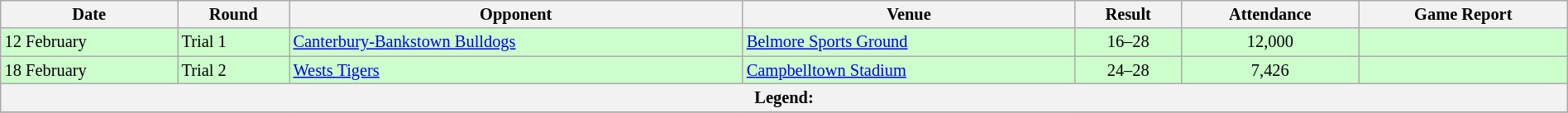<table class="wikitable" style="font-size:85%;" width="100%">
<tr>
<th>Date</th>
<th>Round</th>
<th>Opponent</th>
<th>Venue</th>
<th>Result</th>
<th>Attendance</th>
<th>Game Report</th>
</tr>
<tr bgcolor="#CCFFCC">
<td>12 February</td>
<td>Trial 1</td>
<td> <a href='#'>Canterbury-Bankstown Bulldogs</a></td>
<td><a href='#'>Belmore Sports Ground</a></td>
<td align=center>16–28</td>
<td align=center>12,000</td>
<td></td>
</tr>
<tr bgcolor="#CCFFCC">
<td>18 February</td>
<td>Trial 2</td>
<td> <a href='#'>Wests Tigers</a></td>
<td><a href='#'>Campbelltown Stadium</a></td>
<td align=center>24–28</td>
<td align=center>7,426</td>
<td></td>
</tr>
<tr>
<th colspan="11"><strong>Legend</strong>:   </th>
</tr>
<tr>
</tr>
</table>
